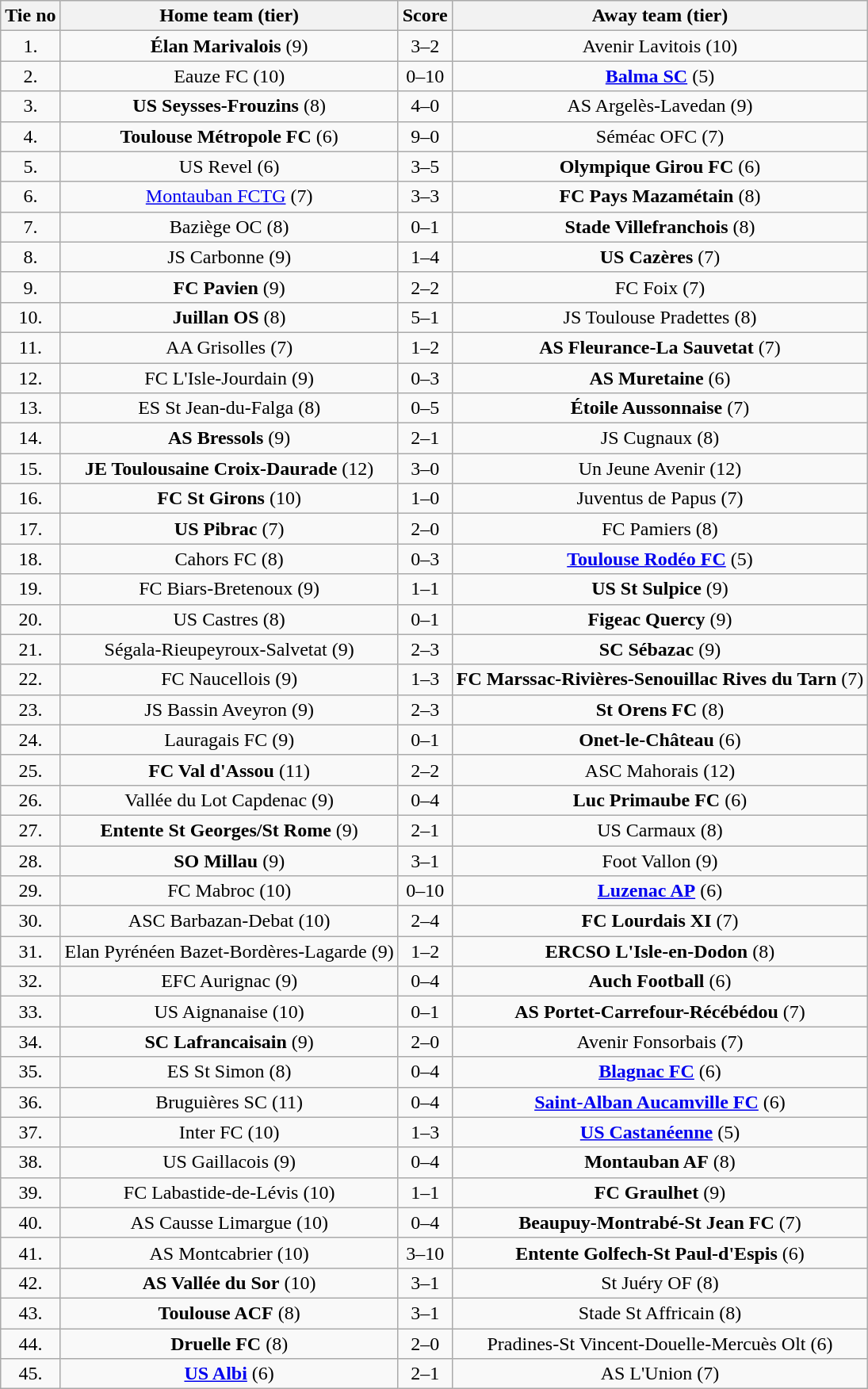<table class="wikitable" style="text-align: center">
<tr>
<th>Tie no</th>
<th>Home team (tier)</th>
<th>Score</th>
<th>Away team (tier)</th>
</tr>
<tr>
<td>1.</td>
<td><strong>Élan Marivalois</strong> (9)</td>
<td>3–2 </td>
<td>Avenir Lavitois (10)</td>
</tr>
<tr>
<td>2.</td>
<td>Eauze FC (10)</td>
<td>0–10</td>
<td><strong><a href='#'>Balma SC</a></strong> (5)</td>
</tr>
<tr>
<td>3.</td>
<td><strong>US Seysses-Frouzins</strong> (8)</td>
<td>4–0</td>
<td>AS Argelès-Lavedan (9)</td>
</tr>
<tr>
<td>4.</td>
<td><strong>Toulouse Métropole FC</strong> (6)</td>
<td>9–0</td>
<td>Séméac OFC (7)</td>
</tr>
<tr>
<td>5.</td>
<td>US Revel (6)</td>
<td>3–5 </td>
<td><strong>Olympique Girou FC</strong> (6)</td>
</tr>
<tr>
<td>6.</td>
<td><a href='#'>Montauban FCTG</a> (7)</td>
<td>3–3 </td>
<td><strong>FC Pays Mazamétain</strong> (8)</td>
</tr>
<tr>
<td>7.</td>
<td>Baziège OC (8)</td>
<td>0–1</td>
<td><strong>Stade Villefranchois</strong> (8)</td>
</tr>
<tr>
<td>8.</td>
<td>JS Carbonne (9)</td>
<td>1–4</td>
<td><strong>US Cazères</strong> (7)</td>
</tr>
<tr>
<td>9.</td>
<td><strong>FC Pavien</strong> (9)</td>
<td>2–2 </td>
<td>FC Foix (7)</td>
</tr>
<tr>
<td>10.</td>
<td><strong>Juillan OS</strong> (8)</td>
<td>5–1</td>
<td>JS Toulouse Pradettes (8)</td>
</tr>
<tr>
<td>11.</td>
<td>AA Grisolles (7)</td>
<td>1–2</td>
<td><strong>AS Fleurance-La Sauvetat</strong> (7)</td>
</tr>
<tr>
<td>12.</td>
<td>FC L'Isle-Jourdain (9)</td>
<td>0–3</td>
<td><strong>AS Muretaine</strong> (6)</td>
</tr>
<tr>
<td>13.</td>
<td>ES St Jean-du-Falga (8)</td>
<td>0–5</td>
<td><strong>Étoile Aussonnaise</strong> (7)</td>
</tr>
<tr>
<td>14.</td>
<td><strong>AS Bressols</strong> (9)</td>
<td>2–1</td>
<td>JS Cugnaux (8)</td>
</tr>
<tr>
<td>15.</td>
<td><strong>JE Toulousaine Croix-Daurade</strong> (12)</td>
<td>3–0</td>
<td>Un Jeune Avenir (12)</td>
</tr>
<tr>
<td>16.</td>
<td><strong>FC St Girons</strong> (10)</td>
<td>1–0</td>
<td>Juventus de Papus (7)</td>
</tr>
<tr>
<td>17.</td>
<td><strong>US Pibrac</strong> (7)</td>
<td>2–0</td>
<td>FC Pamiers (8)</td>
</tr>
<tr>
<td>18.</td>
<td>Cahors FC (8)</td>
<td>0–3</td>
<td><strong><a href='#'>Toulouse Rodéo FC</a></strong> (5)</td>
</tr>
<tr>
<td>19.</td>
<td>FC Biars-Bretenoux (9)</td>
<td>1–1 </td>
<td><strong>US St Sulpice</strong> (9)</td>
</tr>
<tr>
<td>20.</td>
<td>US Castres (8)</td>
<td>0–1</td>
<td><strong>Figeac Quercy</strong> (9)</td>
</tr>
<tr>
<td>21.</td>
<td>Ségala-Rieupeyroux-Salvetat (9)</td>
<td>2–3</td>
<td><strong>SC Sébazac</strong> (9)</td>
</tr>
<tr>
<td>22.</td>
<td>FC Naucellois (9)</td>
<td>1–3</td>
<td><strong>FC Marssac-Rivières-Senouillac Rives du Tarn</strong> (7)</td>
</tr>
<tr>
<td>23.</td>
<td>JS Bassin Aveyron (9)</td>
<td>2–3 </td>
<td><strong>St Orens FC</strong> (8)</td>
</tr>
<tr>
<td>24.</td>
<td>Lauragais FC (9)</td>
<td>0–1</td>
<td><strong>Onet-le-Château</strong> (6)</td>
</tr>
<tr>
<td>25.</td>
<td><strong>FC Val d'Assou</strong> (11)</td>
<td>2–2 </td>
<td>ASC Mahorais (12)</td>
</tr>
<tr>
<td>26.</td>
<td>Vallée du Lot Capdenac (9)</td>
<td>0–4</td>
<td><strong>Luc Primaube FC</strong> (6)</td>
</tr>
<tr>
<td>27.</td>
<td><strong>Entente St Georges/St Rome</strong> (9)</td>
<td>2–1 </td>
<td>US Carmaux (8)</td>
</tr>
<tr>
<td>28.</td>
<td><strong>SO Millau</strong> (9)</td>
<td>3–1</td>
<td>Foot Vallon (9)</td>
</tr>
<tr>
<td>29.</td>
<td>FC Mabroc (10)</td>
<td>0–10</td>
<td><strong><a href='#'>Luzenac AP</a></strong> (6)</td>
</tr>
<tr>
<td>30.</td>
<td>ASC Barbazan-Debat (10)</td>
<td>2–4</td>
<td><strong>FC Lourdais XI</strong> (7)</td>
</tr>
<tr>
<td>31.</td>
<td>Elan Pyrénéen Bazet-Bordères-Lagarde (9)</td>
<td>1–2</td>
<td><strong>ERCSO L'Isle-en-Dodon</strong> (8)</td>
</tr>
<tr>
<td>32.</td>
<td>EFC Aurignac (9)</td>
<td>0–4</td>
<td><strong>Auch Football</strong> (6)</td>
</tr>
<tr>
<td>33.</td>
<td>US Aignanaise (10)</td>
<td>0–1</td>
<td><strong>AS Portet-Carrefour-Récébédou</strong> (7)</td>
</tr>
<tr>
<td>34.</td>
<td><strong>SC Lafrancaisain</strong> (9)</td>
<td>2–0</td>
<td>Avenir Fonsorbais (7)</td>
</tr>
<tr>
<td>35.</td>
<td>ES St Simon (8)</td>
<td>0–4</td>
<td><strong><a href='#'>Blagnac FC</a></strong> (6)</td>
</tr>
<tr>
<td>36.</td>
<td>Bruguières SC (11)</td>
<td>0–4</td>
<td><strong><a href='#'>Saint-Alban Aucamville FC</a></strong> (6)</td>
</tr>
<tr>
<td>37.</td>
<td>Inter FC (10)</td>
<td>1–3</td>
<td><strong><a href='#'>US Castanéenne</a></strong> (5)</td>
</tr>
<tr>
<td>38.</td>
<td>US Gaillacois (9)</td>
<td>0–4</td>
<td><strong>Montauban AF</strong> (8)</td>
</tr>
<tr>
<td>39.</td>
<td>FC Labastide-de-Lévis (10)</td>
<td>1–1 </td>
<td><strong>FC Graulhet</strong> (9)</td>
</tr>
<tr>
<td>40.</td>
<td>AS Causse Limargue (10)</td>
<td>0–4</td>
<td><strong>Beaupuy-Montrabé-St Jean FC</strong> (7)</td>
</tr>
<tr>
<td>41.</td>
<td>AS Montcabrier (10)</td>
<td>3–10</td>
<td><strong>Entente Golfech-St Paul-d'Espis</strong> (6)</td>
</tr>
<tr>
<td>42.</td>
<td><strong>AS Vallée du Sor</strong> (10)</td>
<td>3–1</td>
<td>St Juéry OF (8)</td>
</tr>
<tr>
<td>43.</td>
<td><strong>Toulouse ACF</strong> (8)</td>
<td>3–1</td>
<td>Stade St Affricain (8)</td>
</tr>
<tr>
<td>44.</td>
<td><strong>Druelle FC</strong> (8)</td>
<td>2–0</td>
<td>Pradines-St Vincent-Douelle-Mercuès Olt (6)</td>
</tr>
<tr>
<td>45.</td>
<td><strong><a href='#'>US Albi</a></strong> (6)</td>
<td>2–1</td>
<td>AS L'Union (7)</td>
</tr>
</table>
